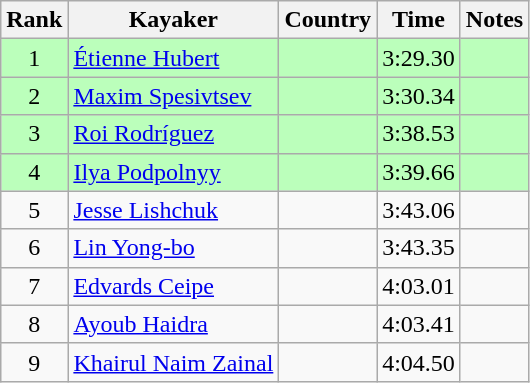<table class="wikitable" style="text-align:center">
<tr>
<th>Rank</th>
<th>Kayaker</th>
<th>Country</th>
<th>Time</th>
<th>Notes</th>
</tr>
<tr bgcolor=bbffbb>
<td>1</td>
<td align="left"><a href='#'>Étienne Hubert</a></td>
<td align="left"></td>
<td>3:29.30</td>
<td></td>
</tr>
<tr bgcolor=bbffbb>
<td>2</td>
<td align="left"><a href='#'>Maxim Spesivtsev</a></td>
<td align="left"></td>
<td>3:30.34</td>
<td></td>
</tr>
<tr bgcolor=bbffbb>
<td>3</td>
<td align="left"><a href='#'>Roi Rodríguez</a></td>
<td align="left"></td>
<td>3:38.53</td>
<td></td>
</tr>
<tr bgcolor=bbffbb>
<td>4</td>
<td align="left"><a href='#'>Ilya Podpolnyy</a></td>
<td align="left"></td>
<td>3:39.66</td>
<td></td>
</tr>
<tr>
<td>5</td>
<td align="left"><a href='#'>Jesse Lishchuk</a></td>
<td align="left"></td>
<td>3:43.06</td>
<td></td>
</tr>
<tr>
<td>6</td>
<td align="left"><a href='#'>Lin Yong-bo</a></td>
<td align="left"></td>
<td>3:43.35</td>
<td></td>
</tr>
<tr>
<td>7</td>
<td align="left"><a href='#'>Edvards Ceipe</a></td>
<td align="left"></td>
<td>4:03.01</td>
<td></td>
</tr>
<tr>
<td>8</td>
<td align="left"><a href='#'>Ayoub Haidra</a></td>
<td align="left"></td>
<td>4:03.41</td>
<td></td>
</tr>
<tr>
<td>9</td>
<td align="left"><a href='#'>Khairul Naim Zainal</a></td>
<td align="left"></td>
<td>4:04.50</td>
<td></td>
</tr>
</table>
